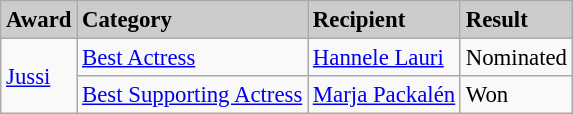<table class="wikitable" style="font-size:95%">
<tr>
<td style="background:#ccc"><strong>Award</strong></td>
<td style="background:#ccc"><strong>Category</strong></td>
<td style="background:#ccc"><strong>Recipient</strong></td>
<td style="background:#ccc"><strong>Result</strong></td>
</tr>
<tr>
<td rowspan="2"><a href='#'>Jussi</a></td>
<td><a href='#'>Best Actress</a></td>
<td><a href='#'>Hannele Lauri</a></td>
<td>Nominated</td>
</tr>
<tr>
<td><a href='#'>Best Supporting Actress</a></td>
<td><a href='#'>Marja Packalén</a></td>
<td>Won</td>
</tr>
</table>
